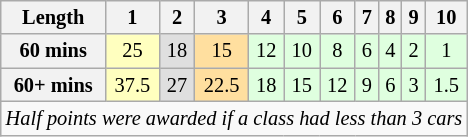<table class="wikitable" style="font-size: 85%;">
<tr>
<th>Length</th>
<th>1</th>
<th>2</th>
<th>3</th>
<th>4</th>
<th>5</th>
<th>6</th>
<th>7</th>
<th>8</th>
<th>9</th>
<th>10</th>
</tr>
<tr align="center">
<th>60 mins</th>
<td style="background:#FFFFBF;">25</td>
<td style="background:#DFDFDF;">18</td>
<td style="background:#FFDF9F;">15</td>
<td style="background:#DFFFDF;">12</td>
<td style="background:#DFFFDF;">10</td>
<td style="background:#DFFFDF;">8</td>
<td style="background:#DFFFDF;">6</td>
<td style="background:#DFFFDF;">4</td>
<td style="background:#DFFFDF;">2</td>
<td style="background:#DFFFDF;">1</td>
</tr>
<tr align="center">
<th>60+ mins</th>
<td style="background:#FFFFBF;">37.5</td>
<td style="background:#DFDFDF;">27</td>
<td style="background:#FFDF9F;">22.5</td>
<td style="background:#DFFFDF;">18</td>
<td style="background:#DFFFDF;">15</td>
<td style="background:#DFFFDF;">12</td>
<td style="background:#DFFFDF;">9</td>
<td style="background:#DFFFDF;">6</td>
<td style="background:#DFFFDF;">3</td>
<td style="background:#DFFFDF;">1.5</td>
</tr>
<tr>
<td colspan=11 align=center><em>Half points were awarded if a class had less than 3 cars</em></td>
</tr>
</table>
